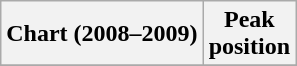<table class="wikitable plainrowheaders" style="text-align:center">
<tr>
<th scope="col">Chart (2008–2009)</th>
<th scope="col">Peak<br>position</th>
</tr>
<tr>
</tr>
</table>
